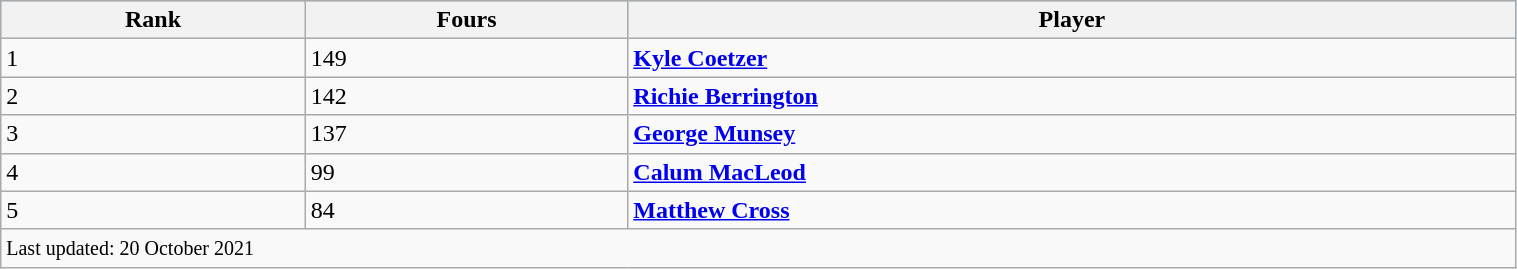<table class="wikitable" style="width:80%;">
<tr style="background:#87cefa;">
<th>Rank</th>
<th>Fours</th>
<th>Player</th>
</tr>
<tr>
<td>1</td>
<td>149</td>
<td><strong><a href='#'>Kyle Coetzer</a></strong></td>
</tr>
<tr>
<td>2</td>
<td>142</td>
<td><strong><a href='#'>Richie Berrington</a></strong></td>
</tr>
<tr>
<td>3</td>
<td>137</td>
<td><strong><a href='#'>George Munsey</a></strong></td>
</tr>
<tr>
<td>4</td>
<td>99</td>
<td><strong><a href='#'>Calum MacLeod</a></strong></td>
</tr>
<tr>
<td>5</td>
<td>84</td>
<td><strong><a href='#'>Matthew Cross</a></strong></td>
</tr>
<tr>
<td colspan=4><small>Last updated: 20 October 2021</small></td>
</tr>
</table>
